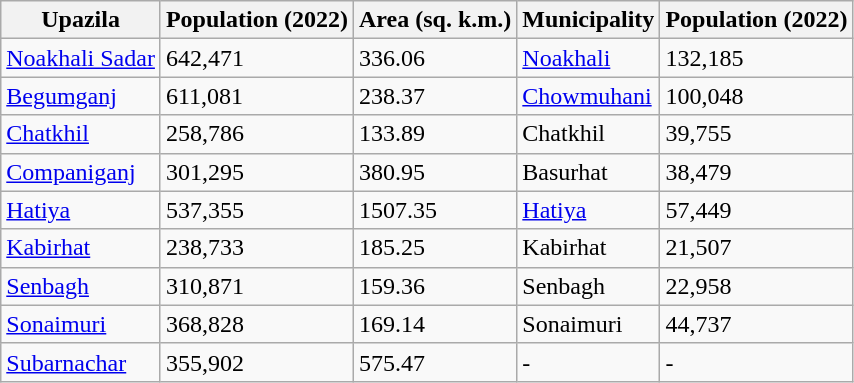<table class="wikitable sortable">
<tr>
<th>Upazila</th>
<th>Population (2022)</th>
<th>Area (sq. k.m.)</th>
<th>Municipality</th>
<th>Population (2022)</th>
</tr>
<tr>
<td><a href='#'>Noakhali Sadar</a></td>
<td>642,471</td>
<td>336.06</td>
<td><a href='#'>Noakhali</a></td>
<td>132,185</td>
</tr>
<tr>
<td><a href='#'>Begumganj</a></td>
<td>611,081</td>
<td>238.37</td>
<td><a href='#'>Chowmuhani</a></td>
<td>100,048</td>
</tr>
<tr>
<td><a href='#'>Chatkhil</a></td>
<td>258,786</td>
<td>133.89</td>
<td>Chatkhil</td>
<td>39,755</td>
</tr>
<tr>
<td><a href='#'>Companiganj</a></td>
<td>301,295</td>
<td>380.95</td>
<td>Basurhat</td>
<td>38,479</td>
</tr>
<tr>
<td><a href='#'>Hatiya</a></td>
<td>537,355</td>
<td>1507.35</td>
<td><a href='#'>Hatiya</a></td>
<td>57,449</td>
</tr>
<tr>
<td><a href='#'>Kabirhat</a></td>
<td>238,733</td>
<td>185.25</td>
<td>Kabirhat</td>
<td>21,507</td>
</tr>
<tr>
<td><a href='#'>Senbagh</a></td>
<td>310,871</td>
<td>159.36</td>
<td>Senbagh</td>
<td>22,958</td>
</tr>
<tr>
<td><a href='#'>Sonaimuri</a></td>
<td>368,828</td>
<td>169.14</td>
<td>Sonaimuri</td>
<td>44,737</td>
</tr>
<tr>
<td><a href='#'>Subarnachar</a></td>
<td>355,902</td>
<td>575.47</td>
<td>-</td>
<td>-</td>
</tr>
</table>
